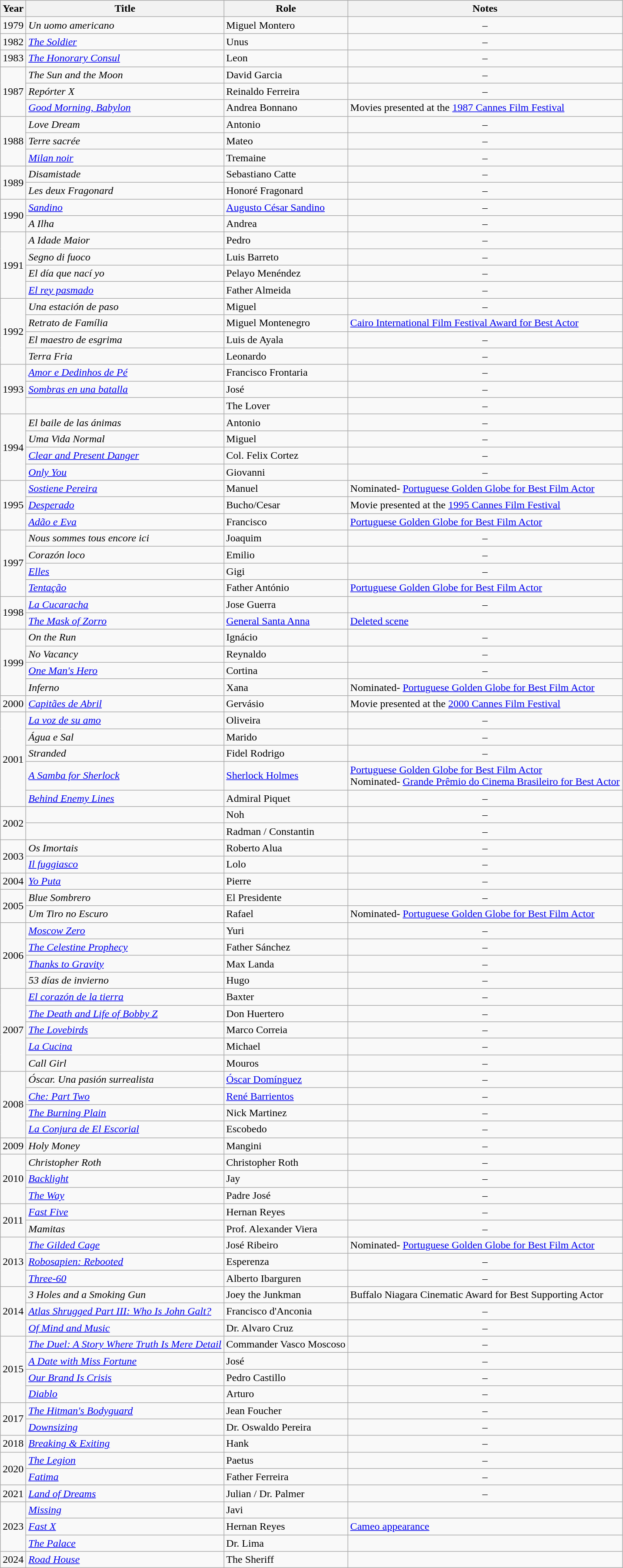<table class="wikitable sortable">
<tr>
<th>Year</th>
<th>Title</th>
<th>Role</th>
<th>Notes</th>
</tr>
<tr>
<td>1979</td>
<td><em>Un uomo americano</em></td>
<td>Miguel Montero</td>
<td style="text-align:center;">–</td>
</tr>
<tr>
<td>1982</td>
<td><em><a href='#'>The Soldier</a></em></td>
<td>Unus</td>
<td style="text-align:center;">–</td>
</tr>
<tr>
<td>1983</td>
<td><em><a href='#'>The Honorary Consul</a></em></td>
<td>Leon</td>
<td style="text-align:center;">–</td>
</tr>
<tr>
<td rowspan="3">1987</td>
<td><em>The Sun and the Moon</em></td>
<td>David Garcia</td>
<td style="text-align:center;">–</td>
</tr>
<tr>
<td><em>Repórter X</em></td>
<td>Reinaldo Ferreira</td>
<td style="text-align:center;">–</td>
</tr>
<tr>
<td><em><a href='#'>Good Morning, Babylon</a></em></td>
<td>Andrea Bonnano</td>
<td>Movies presented at the <a href='#'>1987 Cannes Film Festival</a></td>
</tr>
<tr>
<td rowspan="3">1988</td>
<td><em>Love Dream</em></td>
<td>Antonio</td>
<td style="text-align:center;">–</td>
</tr>
<tr>
<td><em>Terre sacrée</em></td>
<td>Mateo</td>
<td style="text-align:center;">–</td>
</tr>
<tr>
<td><em><a href='#'>Milan noir</a></em></td>
<td>Tremaine</td>
<td style="text-align:center;">–</td>
</tr>
<tr>
<td rowspan="2">1989</td>
<td><em>Disamistade</em></td>
<td>Sebastiano Catte</td>
<td style="text-align:center;">–</td>
</tr>
<tr>
<td><em>Les deux Fragonard</em></td>
<td>Honoré Fragonard</td>
<td style="text-align:center;">–</td>
</tr>
<tr>
<td rowspan="2">1990</td>
<td><em><a href='#'>Sandino</a></em></td>
<td><a href='#'>Augusto César Sandino</a></td>
<td style="text-align:center;">–</td>
</tr>
<tr>
<td><em>A Ilha</em></td>
<td>Andrea</td>
<td style="text-align:center;">–</td>
</tr>
<tr>
<td rowspan="4">1991</td>
<td><em>A Idade Maior</em></td>
<td>Pedro</td>
<td style="text-align:center;">–</td>
</tr>
<tr>
<td><em>Segno di fuoco</em></td>
<td>Luis Barreto</td>
<td style="text-align:center;">–</td>
</tr>
<tr>
<td><em>El día que nací yo</em></td>
<td>Pelayo Menéndez</td>
<td style="text-align:center;">–</td>
</tr>
<tr>
<td><em><a href='#'>El rey pasmado</a></em></td>
<td>Father Almeida</td>
<td style="text-align:center;">–</td>
</tr>
<tr>
<td rowspan="4">1992</td>
<td><em>Una estación de paso</em></td>
<td>Miguel</td>
<td style="text-align:center;">–</td>
</tr>
<tr>
<td><em>Retrato de Família</em></td>
<td>Miguel Montenegro</td>
<td><a href='#'>Cairo International Film Festival Award for Best Actor</a></td>
</tr>
<tr>
<td><em>El maestro de esgrima</em></td>
<td>Luis de Ayala</td>
<td style="text-align:center;">–</td>
</tr>
<tr>
<td><em>Terra Fria</em></td>
<td>Leonardo</td>
<td style="text-align:center;">–</td>
</tr>
<tr>
<td rowspan="3">1993</td>
<td><em><a href='#'>Amor e Dedinhos de Pé</a></em></td>
<td>Francisco Frontaria</td>
<td style="text-align:center;">–</td>
</tr>
<tr>
<td><em><a href='#'>Sombras en una batalla</a></em></td>
<td>José</td>
<td style="text-align:center;">–</td>
</tr>
<tr>
<td><em></em></td>
<td>The Lover</td>
<td style="text-align:center;">–</td>
</tr>
<tr>
<td rowspan="4">1994</td>
<td><em>El baile de las ánimas</em></td>
<td>Antonio</td>
<td style="text-align:center;">–</td>
</tr>
<tr>
<td><em>Uma Vida Normal</em></td>
<td>Miguel</td>
<td style="text-align:center;">–</td>
</tr>
<tr>
<td><em><a href='#'>Clear and Present Danger</a></em></td>
<td>Col. Felix Cortez</td>
<td style="text-align:center;">–</td>
</tr>
<tr>
<td><em><a href='#'>Only You</a></em></td>
<td>Giovanni</td>
<td style="text-align:center;">–</td>
</tr>
<tr>
<td rowspan="3">1995</td>
<td><em><a href='#'>Sostiene Pereira</a></em></td>
<td>Manuel</td>
<td>Nominated- <a href='#'>Portuguese Golden Globe for Best Film Actor</a></td>
</tr>
<tr>
<td><em><a href='#'>Desperado</a></em></td>
<td>Bucho/Cesar</td>
<td>Movie presented at the <a href='#'>1995 Cannes Film Festival</a></td>
</tr>
<tr>
<td><em><a href='#'>Adão e Eva</a></em></td>
<td>Francisco</td>
<td><a href='#'>Portuguese Golden Globe for Best Film Actor</a></td>
</tr>
<tr>
<td rowspan="4">1997</td>
<td><em>Nous sommes tous encore ici</em></td>
<td>Joaquim</td>
<td style="text-align:center;">–</td>
</tr>
<tr>
<td><em>Corazón loco</em></td>
<td>Emilio</td>
<td style="text-align:center;">–</td>
</tr>
<tr>
<td><em><a href='#'>Elles</a></em></td>
<td>Gigi</td>
<td style="text-align:center;">–</td>
</tr>
<tr>
<td><em><a href='#'>Tentação</a></em></td>
<td>Father António</td>
<td><a href='#'>Portuguese Golden Globe for Best Film Actor</a></td>
</tr>
<tr>
<td rowspan="2">1998</td>
<td><em><a href='#'>La Cucaracha</a></em></td>
<td>Jose Guerra</td>
<td style="text-align:center;">–</td>
</tr>
<tr>
<td><em><a href='#'>The Mask of Zorro</a></em></td>
<td><a href='#'>General Santa Anna</a></td>
<td><a href='#'>Deleted scene</a></td>
</tr>
<tr>
<td rowspan="4">1999</td>
<td><em>On the Run</em></td>
<td>Ignácio</td>
<td style="text-align:center;">–</td>
</tr>
<tr>
<td><em>No Vacancy</em></td>
<td>Reynaldo</td>
<td style="text-align:center;">–</td>
</tr>
<tr>
<td><em><a href='#'>One Man's Hero</a></em></td>
<td>Cortina</td>
<td style="text-align:center;">–</td>
</tr>
<tr>
<td><em>Inferno</em></td>
<td>Xana</td>
<td>Nominated- <a href='#'>Portuguese Golden Globe for Best Film Actor</a></td>
</tr>
<tr>
<td>2000</td>
<td><em><a href='#'>Capitães de Abril</a></em></td>
<td>Gervásio</td>
<td>Movie presented at the <a href='#'>2000 Cannes Film Festival</a></td>
</tr>
<tr>
<td rowspan="5">2001</td>
<td><em><a href='#'>La voz de su amo</a></em></td>
<td>Oliveira</td>
<td style="text-align:center;">–</td>
</tr>
<tr>
<td><em>Água e Sal</em></td>
<td>Marido</td>
<td style="text-align:center;">–</td>
</tr>
<tr>
<td><em>Stranded</em></td>
<td>Fidel Rodrigo</td>
<td style="text-align:center;">–</td>
</tr>
<tr>
<td><em><a href='#'>A Samba for Sherlock</a></em></td>
<td><a href='#'>Sherlock Holmes</a></td>
<td><a href='#'>Portuguese Golden Globe for Best Film Actor</a><br>Nominated- <a href='#'>Grande Prêmio do Cinema Brasileiro for Best Actor</a></td>
</tr>
<tr>
<td><em><a href='#'>Behind Enemy Lines</a></em></td>
<td>Admiral Piquet</td>
<td style="text-align:center;">–</td>
</tr>
<tr>
<td rowspan="2">2002</td>
<td><em></em></td>
<td>Noh</td>
<td style="text-align:center;">–</td>
</tr>
<tr>
<td><em></em></td>
<td>Radman / Constantin</td>
<td style="text-align:center;">–</td>
</tr>
<tr>
<td rowspan="2">2003</td>
<td><em>Os Imortais</em></td>
<td>Roberto Alua</td>
<td style="text-align:center;">–</td>
</tr>
<tr>
<td><em><a href='#'>Il fuggiasco</a></em></td>
<td>Lolo</td>
<td style="text-align:center;">–</td>
</tr>
<tr>
<td>2004</td>
<td><em><a href='#'>Yo Puta</a></em></td>
<td>Pierre</td>
<td style="text-align:center;">–</td>
</tr>
<tr>
<td rowspan="2">2005</td>
<td><em>Blue Sombrero</em></td>
<td>El Presidente</td>
<td style="text-align:center;">–</td>
</tr>
<tr>
<td><em>Um Tiro no Escuro</em></td>
<td>Rafael</td>
<td>Nominated- <a href='#'>Portuguese Golden Globe for Best Film Actor</a></td>
</tr>
<tr>
<td rowspan="4">2006</td>
<td><em><a href='#'>Moscow Zero</a></em></td>
<td>Yuri</td>
<td style="text-align:center;">–</td>
</tr>
<tr>
<td><em><a href='#'>The Celestine Prophecy</a></em></td>
<td>Father Sánchez</td>
<td style="text-align:center;">–</td>
</tr>
<tr>
<td><em><a href='#'>Thanks to Gravity</a></em></td>
<td>Max Landa</td>
<td style="text-align:center;">–</td>
</tr>
<tr>
<td><em>53 días de invierno</em></td>
<td>Hugo</td>
<td style="text-align:center;">–</td>
</tr>
<tr>
<td rowspan="5">2007</td>
<td><em><a href='#'>El corazón de la tierra</a></em></td>
<td>Baxter</td>
<td style="text-align:center;">–</td>
</tr>
<tr>
<td><em><a href='#'>The Death and Life of Bobby Z</a></em></td>
<td>Don Huertero</td>
<td style="text-align:center;">–</td>
</tr>
<tr>
<td><em><a href='#'>The Lovebirds</a></em></td>
<td>Marco Correia</td>
<td style="text-align:center;">–</td>
</tr>
<tr>
<td><em><a href='#'>La Cucina</a></em></td>
<td>Michael</td>
<td style="text-align:center;">–</td>
</tr>
<tr>
<td><em>Call Girl</em></td>
<td>Mouros</td>
<td style="text-align:center;">–</td>
</tr>
<tr>
<td rowspan="4">2008</td>
<td><em>Óscar. Una pasión surrealista</em></td>
<td><a href='#'>Óscar Domínguez</a></td>
<td style="text-align:center;">–</td>
</tr>
<tr>
<td><em><a href='#'>Che: Part Two</a></em></td>
<td><a href='#'>René Barrientos</a></td>
<td style="text-align:center;">–</td>
</tr>
<tr>
<td><em><a href='#'>The Burning Plain</a></em></td>
<td>Nick Martinez</td>
<td style="text-align:center;">–</td>
</tr>
<tr>
<td><em><a href='#'>La Conjura de El Escorial</a></em></td>
<td>Escobedo</td>
<td style="text-align:center;">–</td>
</tr>
<tr>
<td>2009</td>
<td><em>Holy Money</em></td>
<td>Mangini</td>
<td style="text-align:center;">–</td>
</tr>
<tr>
<td rowspan="3">2010</td>
<td><em>Christopher Roth</em></td>
<td>Christopher Roth</td>
<td style="text-align:center;">–</td>
</tr>
<tr>
<td><em><a href='#'>Backlight</a></em></td>
<td>Jay</td>
<td style="text-align:center;">–</td>
</tr>
<tr>
<td><em><a href='#'>The Way</a></em></td>
<td>Padre José</td>
<td style="text-align:center;">–</td>
</tr>
<tr>
<td rowspan="2">2011</td>
<td><em><a href='#'>Fast Five</a></em></td>
<td>Hernan Reyes</td>
<td style="text-align:center;">–</td>
</tr>
<tr>
<td><em>Mamitas</em></td>
<td>Prof. Alexander Viera</td>
<td style="text-align:center;">–</td>
</tr>
<tr>
<td rowspan="3">2013</td>
<td><em><a href='#'>The Gilded Cage</a></em></td>
<td>José Ribeiro</td>
<td>Nominated- <a href='#'>Portuguese Golden Globe for Best Film Actor</a></td>
</tr>
<tr>
<td><em><a href='#'>Robosapien: Rebooted</a></em></td>
<td>Esperenza</td>
<td style="text-align:center;">–</td>
</tr>
<tr>
<td><em><a href='#'>Three-60</a></em></td>
<td>Alberto Ibarguren</td>
<td style="text-align:center;">–</td>
</tr>
<tr>
<td rowspan="3">2014</td>
<td><em>3 Holes and a Smoking Gun</em></td>
<td>Joey the Junkman</td>
<td>Buffalo Niagara Cinematic Award for Best Supporting Actor</td>
</tr>
<tr>
<td><em><a href='#'>Atlas Shrugged Part III: Who Is John Galt?</a></em></td>
<td>Francisco d'Anconia</td>
<td style="text-align:center;">–</td>
</tr>
<tr>
<td><em><a href='#'>Of Mind and Music</a></em></td>
<td>Dr. Alvaro Cruz</td>
<td style="text-align:center;">–</td>
</tr>
<tr>
<td rowspan="4">2015</td>
<td><em><a href='#'>The Duel: A Story Where Truth Is Mere Detail</a></em></td>
<td>Commander Vasco Moscoso</td>
<td style="text-align:center;">–</td>
</tr>
<tr>
<td><em><a href='#'>A Date with Miss Fortune</a></em></td>
<td>José</td>
<td style="text-align:center;">–</td>
</tr>
<tr>
<td><em><a href='#'>Our Brand Is Crisis</a></em></td>
<td>Pedro Castillo</td>
<td style="text-align:center;">–</td>
</tr>
<tr>
<td><a href='#'><em>Diablo</em></a></td>
<td>Arturo</td>
<td style="text-align:center;">–</td>
</tr>
<tr>
<td rowspan="2">2017</td>
<td><em><a href='#'>The Hitman's Bodyguard</a></em></td>
<td>Jean Foucher</td>
<td style="text-align:center;">–</td>
</tr>
<tr>
<td><em><a href='#'>Downsizing</a></em></td>
<td>Dr. Oswaldo Pereira</td>
<td style="text-align:center;">–</td>
</tr>
<tr>
<td>2018</td>
<td><em><a href='#'>Breaking & Exiting</a></em></td>
<td>Hank</td>
<td style="text-align:center;">–</td>
</tr>
<tr>
<td rowspan="2">2020</td>
<td><em><a href='#'>The Legion</a></em></td>
<td>Paetus</td>
<td style="text-align:center;">–</td>
</tr>
<tr>
<td><a href='#'><em>Fatima</em></a></td>
<td>Father Ferreira</td>
<td style="text-align:center;">–</td>
</tr>
<tr>
<td>2021</td>
<td><a href='#'><em>Land of Dreams</em></a></td>
<td>Julian / Dr. Palmer</td>
<td style="text-align:center;">–</td>
</tr>
<tr>
<td rowspan="3">2023</td>
<td><em><a href='#'>Missing</a></em></td>
<td>Javi</td>
<td></td>
</tr>
<tr>
<td><em><a href='#'>Fast X</a></em></td>
<td>Hernan Reyes</td>
<td><a href='#'>Cameo appearance</a></td>
</tr>
<tr>
<td><em><a href='#'>The Palace</a></em></td>
<td>Dr. Lima</td>
<td></td>
</tr>
<tr>
<td>2024</td>
<td><em><a href='#'>Road House</a></em></td>
<td>The Sheriff</td>
<td></td>
</tr>
</table>
